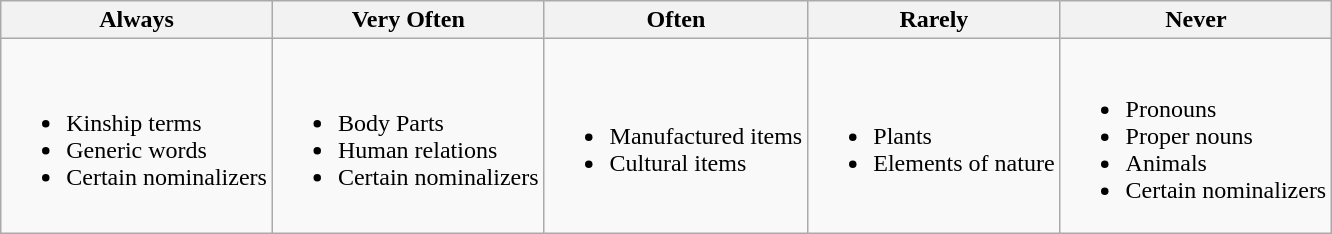<table class="wikitable">
<tr>
<th>Always</th>
<th>Very Often</th>
<th>Often</th>
<th>Rarely</th>
<th>Never</th>
</tr>
<tr>
<td><br><ul><li>Kinship terms</li><li>Generic words</li><li>Certain nominalizers</li></ul></td>
<td><br><ul><li>Body Parts</li><li>Human relations</li><li>Certain nominalizers</li></ul></td>
<td><br><ul><li>Manufactured items</li><li>Cultural items</li></ul></td>
<td><br><ul><li>Plants</li><li>Elements of nature</li></ul></td>
<td><br><ul><li>Pronouns</li><li>Proper nouns</li><li>Animals</li><li>Certain nominalizers</li></ul></td>
</tr>
</table>
